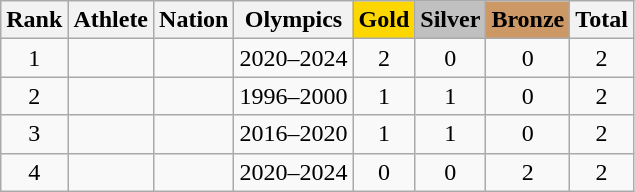<table class="wikitable sortable" style="text-align:center">
<tr>
<th>Rank</th>
<th>Athlete</th>
<th>Nation</th>
<th>Olympics</th>
<th style="background-color:gold">Gold</th>
<th style="background-color:silver">Silver</th>
<th style="background-color:#cc9966">Bronze</th>
<th>Total</th>
</tr>
<tr>
<td>1</td>
<td align=left></td>
<td align=left></td>
<td>2020–2024</td>
<td>2</td>
<td>0</td>
<td>0</td>
<td>2</td>
</tr>
<tr>
<td>2</td>
<td align=left></td>
<td align=left></td>
<td>1996–2000</td>
<td>1</td>
<td>1</td>
<td>0</td>
<td>2</td>
</tr>
<tr>
<td>3</td>
<td align=left></td>
<td align=left></td>
<td>2016–2020</td>
<td>1</td>
<td>1</td>
<td>0</td>
<td>2</td>
</tr>
<tr>
<td>4</td>
<td align=left></td>
<td align=left></td>
<td>2020–2024</td>
<td>0</td>
<td>0</td>
<td>2</td>
<td>2</td>
</tr>
</table>
